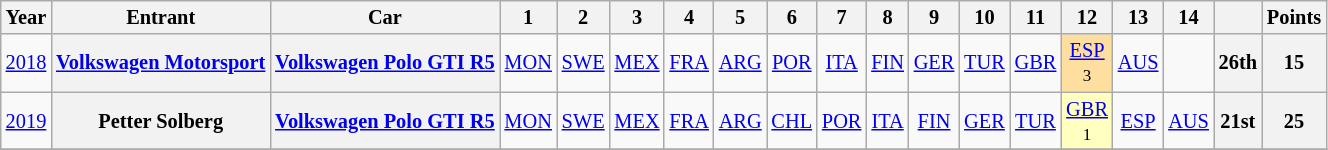<table class="wikitable" style="text-align:center; font-size:85%;">
<tr>
<th>Year</th>
<th>Entrant</th>
<th>Car</th>
<th>1</th>
<th>2</th>
<th>3</th>
<th>4</th>
<th>5</th>
<th>6</th>
<th>7</th>
<th>8</th>
<th>9</th>
<th>10</th>
<th>11</th>
<th>12</th>
<th>13</th>
<th>14</th>
<th></th>
<th>Points</th>
</tr>
<tr>
<td><a href='#'>2018</a></td>
<th nowrap><a href='#'>Volkswagen Motorsport</a></th>
<th nowrap><a href='#'>Volkswagen Polo GTI R5</a></th>
<td><a href='#'>MON</a></td>
<td><a href='#'>SWE</a></td>
<td><a href='#'>MEX</a></td>
<td><a href='#'>FRA</a></td>
<td><a href='#'>ARG</a></td>
<td><a href='#'>POR</a></td>
<td><a href='#'>ITA</a></td>
<td><a href='#'>FIN</a></td>
<td><a href='#'>GER</a></td>
<td><a href='#'>TUR</a></td>
<td><a href='#'>GBR</a></td>
<td style="background:#FFDF9F;"><a href='#'>ESP</a><br><small>3</small></td>
<td><a href='#'>AUS</a></td>
<td></td>
<th>26th</th>
<th>15</th>
</tr>
<tr>
<td><a href='#'>2019</a></td>
<th nowrap>Petter Solberg</th>
<th nowrap><a href='#'>Volkswagen Polo GTI R5</a></th>
<td><a href='#'>MON</a></td>
<td><a href='#'>SWE</a></td>
<td><a href='#'>MEX</a></td>
<td><a href='#'>FRA</a></td>
<td><a href='#'>ARG</a></td>
<td><a href='#'>CHL</a></td>
<td><a href='#'>POR</a></td>
<td><a href='#'>ITA</a></td>
<td><a href='#'>FIN</a></td>
<td><a href='#'>GER</a></td>
<td><a href='#'>TUR</a></td>
<td style="background:#FFFFBF;"><a href='#'>GBR</a><br><small>1</small></td>
<td><a href='#'>ESP</a></td>
<td><a href='#'>AUS</a><br></td>
<th>21st</th>
<th>25</th>
</tr>
<tr>
</tr>
</table>
